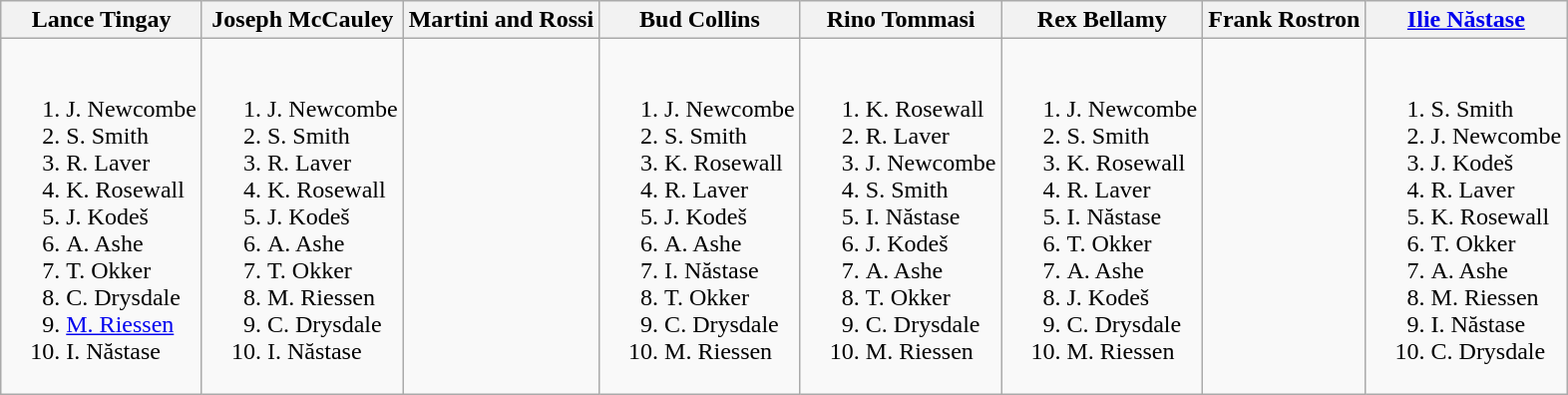<table class="wikitable">
<tr>
<th>Lance Tingay</th>
<th>Joseph McCauley</th>
<th>Martini and Rossi</th>
<th>Bud Collins</th>
<th>Rino Tommasi</th>
<th>Rex Bellamy</th>
<th>Frank Rostron<em></em></th>
<th><a href='#'>Ilie Năstase</a><em></em></th>
</tr>
<tr style="vertical-align: top;">
<td style="white-space: nowrap;"><br><ol><li> J. Newcombe</li><li> S. Smith</li><li> R. Laver</li><li> K. Rosewall</li><li> J. Kodeš</li><li> A. Ashe</li><li> T. Okker</li><li> C. Drysdale</li><li> <a href='#'>M. Riessen</a></li><li> I. Năstase</li></ol></td>
<td style="white-space: nowrap;"><br><ol><li> J. Newcombe</li><li> S. Smith</li><li> R. Laver</li><li> K. Rosewall</li><li> J. Kodeš</li><li> A. Ashe</li><li> T. Okker</li><li> M. Riessen</li><li> C. Drysdale</li><li> I. Năstase</li></ol></td>
<td></td>
<td style="white-space: nowrap;"><br><ol><li> J. Newcombe</li><li> S. Smith</li><li> K. Rosewall</li><li> R. Laver</li><li> J. Kodeš</li><li> A. Ashe</li><li> I. Năstase</li><li> T. Okker</li><li> C. Drysdale</li><li> M. Riessen</li></ol></td>
<td style="white-space: nowrap;"><br><ol><li> K. Rosewall</li><li> R. Laver</li><li> J. Newcombe</li><li> S. Smith</li><li> I. Năstase</li><li> J. Kodeš</li><li> A. Ashe</li><li> T. Okker</li><li> C. Drysdale</li><li> M. Riessen</li></ol></td>
<td style="white-space: nowrap;"><br><ol><li> J. Newcombe</li><li> S. Smith</li><li> K. Rosewall</li><li> R. Laver</li><li> I. Năstase</li><li> T. Okker</li><li> A. Ashe</li><li> J. Kodeš</li><li> C. Drysdale</li><li> M. Riessen</li></ol></td>
<td style="white-space: nowrap;"><br></td>
<td style="white-space: nowrap;"><br><ol><li> S. Smith</li><li> J. Newcombe</li><li> J. Kodeš</li><li> R. Laver</li><li> K. Rosewall</li><li> T. Okker</li><li> A. Ashe</li><li> M. Riessen</li><li> I. Năstase</li><li> C. Drysdale</li></ol></td>
</tr>
</table>
